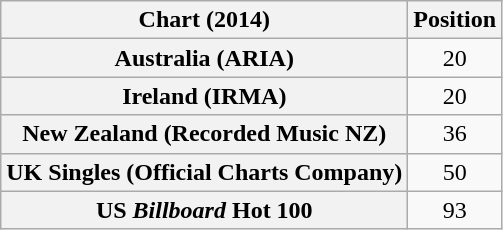<table class="wikitable sortable plainrowheaders" style="text-align:center;">
<tr>
<th scope="col">Chart (2014)</th>
<th scope="col">Position</th>
</tr>
<tr>
<th scope="row">Australia (ARIA)</th>
<td>20</td>
</tr>
<tr>
<th scope="row">Ireland (IRMA)</th>
<td align="center">20</td>
</tr>
<tr>
<th scope="row">New Zealand (Recorded Music NZ)</th>
<td>36</td>
</tr>
<tr>
<th scope="row">UK Singles (Official Charts Company)</th>
<td>50</td>
</tr>
<tr>
<th scope="row">US <em>Billboard</em> Hot 100</th>
<td>93</td>
</tr>
</table>
